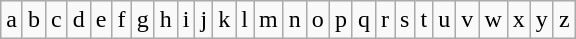<table class="wikitable">
<tr>
<td>a</td>
<td>b</td>
<td>c</td>
<td>d</td>
<td>e</td>
<td>f</td>
<td>g</td>
<td>h</td>
<td>i</td>
<td>j</td>
<td>k</td>
<td>l</td>
<td>m</td>
<td>n</td>
<td>o</td>
<td>p</td>
<td>q</td>
<td>r</td>
<td>s</td>
<td>t</td>
<td>u</td>
<td>v</td>
<td>w</td>
<td>x</td>
<td>y</td>
<td>z</td>
</tr>
</table>
